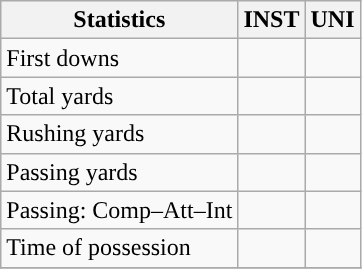<table class="wikitable" style="float: left;">
<tr>
<th>Statistics</th>
<th>INST</th>
<th>UNI</th>
</tr>
<tr>
<td>First downs</td>
<td></td>
<td></td>
</tr>
<tr>
<td>Total yards</td>
<td></td>
<td></td>
</tr>
<tr>
<td>Rushing yards</td>
<td></td>
<td></td>
</tr>
<tr>
<td>Passing yards</td>
<td></td>
<td></td>
</tr>
<tr>
<td>Passing: Comp–Att–Int</td>
<td></td>
<td></td>
</tr>
<tr>
<td>Time of possession</td>
<td></td>
<td></td>
</tr>
<tr>
</tr>
</table>
